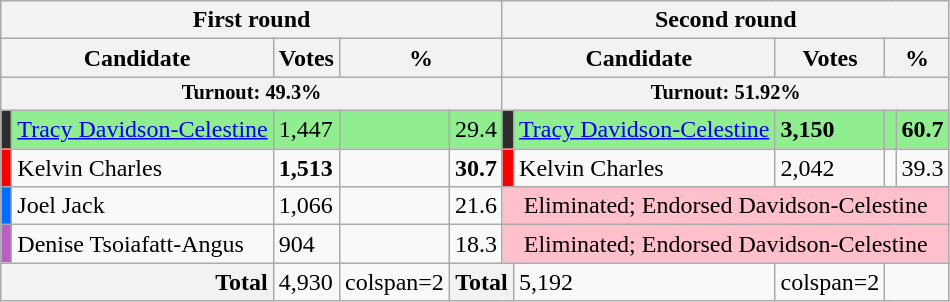<table class="wikitable plainrowheaders">
<tr>
<th colspan="5">First round</th>
<th colspan="5">Second round</th>
</tr>
<tr>
<th colspan="2">Candidate</th>
<th>Votes</th>
<th colspan="2">%</th>
<th colspan="2">Candidate</th>
<th>Votes</th>
<th colspan="2">%</th>
</tr>
<tr style="font-size:85%">
<th colspan="5" scope="row" style="text-align:center"><strong>Turnout:</strong>  49.3%</th>
<th colspan="5"><strong>Turnout:</strong>  51.92%</th>
</tr>
<tr style="background:lightgreen;">
<td style="background:#2D2D2D;"></td>
<td><a href='#'>Tracy Davidson-Celestine</a></td>
<td>1,447</td>
<td></td>
<td>29.4</td>
<td style="background:#2D2D2D;"></td>
<td><a href='#'>Tracy Davidson-Celestine</a> </td>
<td><strong>3,150</strong></td>
<td></td>
<td><strong>60.7</strong></td>
</tr>
<tr>
<td style="background:#F90001;"></td>
<td>Kelvin Charles</td>
<td><strong>1,513</strong></td>
<td></td>
<td><strong>30.7</strong></td>
<td style="background:#F90001;"></td>
<td>Kelvin Charles</td>
<td>2,042</td>
<td></td>
<td>39.3</td>
</tr>
<tr>
<td style="background:#006CFB;"></td>
<td>Joel Jack </td>
<td>1,066</td>
<td></td>
<td>21.6</td>
<td colspan="5" style="background:pink; color:black; text-align:center;">Eliminated; Endorsed Davidson-Celestine</td>
</tr>
<tr>
<td style="background:#BB5EC4;"></td>
<td>Denise Tsoiafatt-Angus </td>
<td>904</td>
<td></td>
<td>18.3</td>
<td colspan="5" style="background:pink; color:black; text-align:center;">Eliminated; Endorsed Davidson-Celestine</td>
</tr>
<tr>
<th colspan="2" style="text-align:right;">Total</th>
<td>4,930</td>
<td>colspan=2 </td>
<th colspan="2">Total</th>
<td>5,192</td>
<td>colspan=2 </td>
</tr>
</table>
